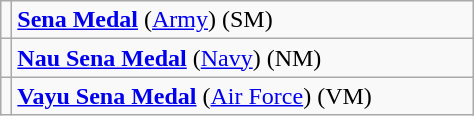<table class="wikitable">
<tr>
<td></td>
<td width="299"><strong><a href='#'>Sena Medal</a></strong> (<a href='#'>Army</a>) (SM)</td>
</tr>
<tr>
<td></td>
<td width="300"><strong><a href='#'>Nau Sena Medal</a></strong> (<a href='#'>Navy</a>) (NM)</td>
</tr>
<tr>
<td></td>
<td width="300"><strong><a href='#'>Vayu Sena Medal</a></strong> (<a href='#'>Air Force</a>) (VM)</td>
</tr>
</table>
